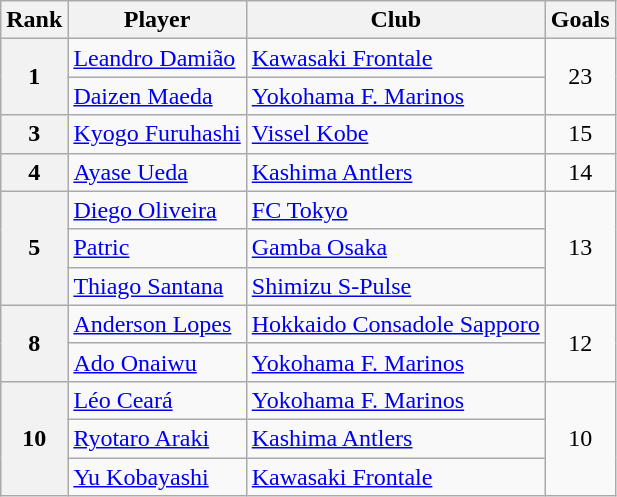<table class="wikitable" style="text-align:center">
<tr>
<th>Rank</th>
<th>Player</th>
<th>Club</th>
<th>Goals</th>
</tr>
<tr>
<th rowspan=2>1</th>
<td align="left"> <a href='#'>Leandro Damião</a></td>
<td align="left"><a href='#'>Kawasaki Frontale</a></td>
<td rowspan=2>23</td>
</tr>
<tr>
<td align="left"> <a href='#'>Daizen Maeda</a></td>
<td align="left"><a href='#'>Yokohama F. Marinos</a></td>
</tr>
<tr>
<th>3</th>
<td align="left"> <a href='#'>Kyogo Furuhashi</a></td>
<td align="left"><a href='#'>Vissel Kobe</a></td>
<td>15</td>
</tr>
<tr>
<th>4</th>
<td align="left"> <a href='#'>Ayase Ueda</a></td>
<td align="left"><a href='#'>Kashima Antlers</a></td>
<td>14</td>
</tr>
<tr>
<th rowspan=3>5</th>
<td align="left"> <a href='#'>Diego Oliveira</a></td>
<td align="left"><a href='#'>FC Tokyo</a></td>
<td rowspan=3>13</td>
</tr>
<tr>
<td align="left"> <a href='#'>Patric</a></td>
<td align="left"><a href='#'>Gamba Osaka</a></td>
</tr>
<tr>
<td align="left"> <a href='#'>Thiago Santana</a></td>
<td align="left"><a href='#'>Shimizu S-Pulse</a></td>
</tr>
<tr>
<th rowspan=2>8</th>
<td align="left"> <a href='#'>Anderson Lopes</a></td>
<td align="left"><a href='#'>Hokkaido Consadole Sapporo</a></td>
<td rowspan=2>12</td>
</tr>
<tr>
<td align="left"> <a href='#'>Ado Onaiwu</a></td>
<td align="left"><a href='#'>Yokohama F. Marinos</a></td>
</tr>
<tr>
<th rowspan=3>10</th>
<td align="left"> <a href='#'>Léo Ceará</a></td>
<td align="left"><a href='#'>Yokohama F. Marinos</a></td>
<td rowspan=3>10</td>
</tr>
<tr>
<td align="left"> <a href='#'>Ryotaro Araki</a></td>
<td align="left"><a href='#'>Kashima Antlers</a></td>
</tr>
<tr>
<td align="left"> <a href='#'>Yu Kobayashi</a></td>
<td align="left"><a href='#'>Kawasaki Frontale</a></td>
</tr>
</table>
